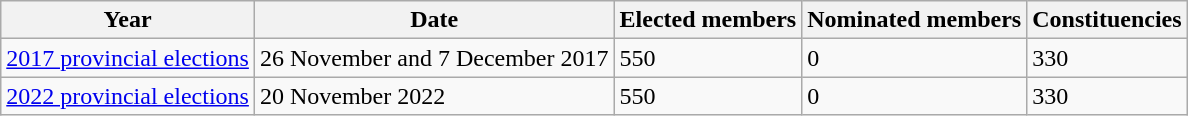<table class="wikitable">
<tr>
<th>Year</th>
<th>Date</th>
<th>Elected members</th>
<th>Nominated members</th>
<th>Constituencies</th>
</tr>
<tr>
<td><a href='#'>2017 provincial elections</a></td>
<td>26 November and 7 December 2017</td>
<td>550</td>
<td>0</td>
<td>330</td>
</tr>
<tr>
<td><a href='#'>2022 provincial elections</a></td>
<td>20 November 2022</td>
<td>550</td>
<td>0</td>
<td>330</td>
</tr>
</table>
